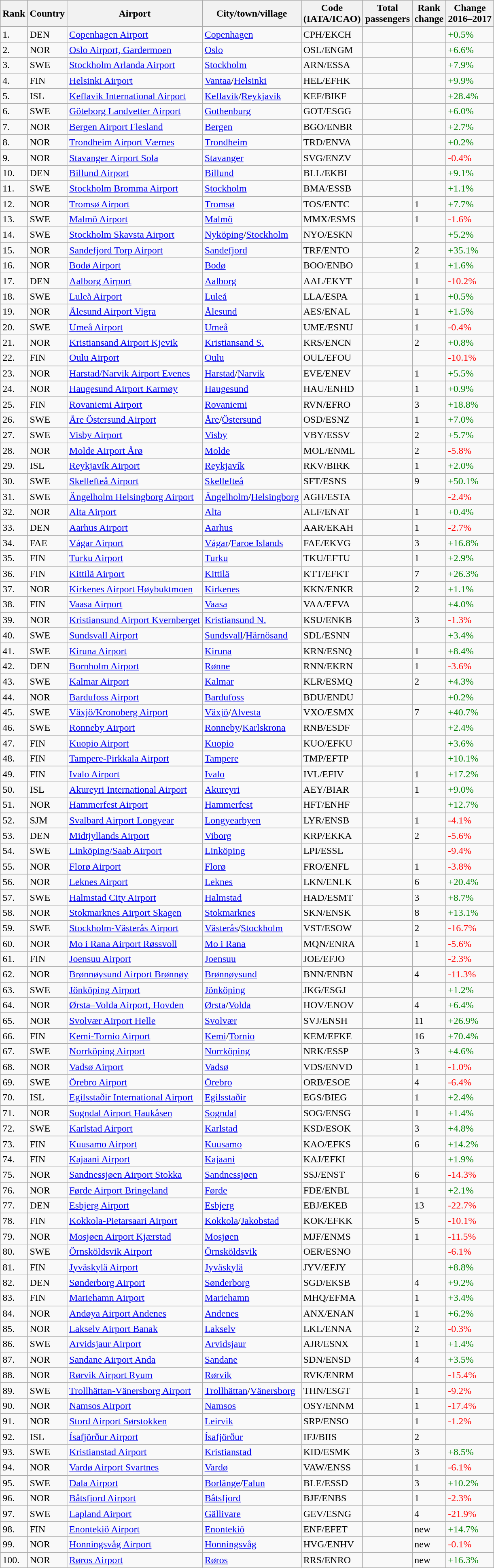<table class="wikitable sortable">
<tr>
<th>Rank</th>
<th>Country</th>
<th>Airport</th>
<th>City/town/village</th>
<th>Code<br>(IATA/ICAO)</th>
<th>Total<br>passengers</th>
<th>Rank<br>change</th>
<th>Change<br>2016–2017</th>
</tr>
<tr>
<td>1.</td>
<td>DEN</td>
<td><a href='#'>Copenhagen Airport</a></td>
<td><a href='#'>Copenhagen</a></td>
<td>CPH/EKCH</td>
<td></td>
<td></td>
<td style="color:green">+0.5%</td>
</tr>
<tr>
<td>2.</td>
<td>NOR</td>
<td><a href='#'>Oslo Airport, Gardermoen</a></td>
<td><a href='#'>Oslo</a></td>
<td>OSL/ENGM</td>
<td></td>
<td></td>
<td style="color:green">+6.6%</td>
</tr>
<tr>
<td>3.</td>
<td>SWE</td>
<td><a href='#'>Stockholm Arlanda Airport</a></td>
<td><a href='#'>Stockholm</a></td>
<td>ARN/ESSA</td>
<td></td>
<td></td>
<td style="color:green">+7.9%</td>
</tr>
<tr>
<td>4.</td>
<td>FIN</td>
<td><a href='#'>Helsinki Airport</a></td>
<td><a href='#'>Vantaa</a>/<a href='#'>Helsinki</a></td>
<td>HEL/EFHK</td>
<td></td>
<td></td>
<td style="color:green">+9.9%</td>
</tr>
<tr>
<td>5.</td>
<td>ISL</td>
<td><a href='#'>Keflavík International Airport</a></td>
<td><a href='#'>Keflavík</a>/<a href='#'>Reykjavík</a></td>
<td>KEF/BIKF</td>
<td></td>
<td></td>
<td style="color:green">+28.4%</td>
</tr>
<tr>
<td>6.</td>
<td>SWE</td>
<td><a href='#'>Göteborg Landvetter Airport</a></td>
<td><a href='#'>Gothenburg</a></td>
<td>GOT/ESGG</td>
<td></td>
<td></td>
<td style="color:green">+6.0%</td>
</tr>
<tr>
<td>7.</td>
<td>NOR</td>
<td><a href='#'>Bergen Airport Flesland</a></td>
<td><a href='#'>Bergen</a></td>
<td>BGO/ENBR</td>
<td></td>
<td></td>
<td style="color:green">+2.7%</td>
</tr>
<tr>
<td>8.</td>
<td>NOR</td>
<td><a href='#'>Trondheim Airport Værnes</a></td>
<td><a href='#'>Trondheim</a></td>
<td>TRD/ENVA</td>
<td></td>
<td></td>
<td style="color:green">+0.2%</td>
</tr>
<tr>
<td>9.</td>
<td>NOR</td>
<td><a href='#'>Stavanger Airport Sola</a></td>
<td><a href='#'>Stavanger</a></td>
<td>SVG/ENZV</td>
<td></td>
<td></td>
<td style="color:red">-0.4%</td>
</tr>
<tr>
<td>10.</td>
<td>DEN</td>
<td><a href='#'>Billund Airport</a></td>
<td><a href='#'>Billund</a></td>
<td>BLL/EKBI</td>
<td></td>
<td></td>
<td style="color:green">+9.1%</td>
</tr>
<tr>
<td>11.</td>
<td>SWE</td>
<td><a href='#'>Stockholm Bromma Airport</a></td>
<td><a href='#'>Stockholm</a></td>
<td>BMA/ESSB</td>
<td></td>
<td></td>
<td style="color:green">+1.1%</td>
</tr>
<tr>
<td>12.</td>
<td>NOR</td>
<td><a href='#'>Tromsø Airport</a></td>
<td><a href='#'>Tromsø</a></td>
<td>TOS/ENTC</td>
<td></td>
<td>1</td>
<td style="color:green">+7.7%</td>
</tr>
<tr>
<td>13.</td>
<td>SWE</td>
<td><a href='#'>Malmö Airport</a></td>
<td><a href='#'>Malmö</a></td>
<td>MMX/ESMS</td>
<td></td>
<td>1</td>
<td style="color:red">-1.6%</td>
</tr>
<tr>
<td>14.</td>
<td>SWE</td>
<td><a href='#'>Stockholm Skavsta Airport</a></td>
<td><a href='#'>Nyköping</a>/<a href='#'>Stockholm</a></td>
<td>NYO/ESKN</td>
<td></td>
<td></td>
<td style="color:green">+5.2%</td>
</tr>
<tr>
<td>15.</td>
<td>NOR</td>
<td><a href='#'>Sandefjord Torp Airport</a></td>
<td><a href='#'>Sandefjord</a></td>
<td>TRF/ENTO</td>
<td></td>
<td>2</td>
<td style="color:green">+35.1%</td>
</tr>
<tr>
<td>16.</td>
<td>NOR</td>
<td><a href='#'>Bodø Airport</a></td>
<td><a href='#'>Bodø</a></td>
<td>BOO/ENBO</td>
<td></td>
<td>1</td>
<td style="color:green">+1.6%</td>
</tr>
<tr>
<td>17.</td>
<td>DEN</td>
<td><a href='#'>Aalborg Airport</a></td>
<td><a href='#'>Aalborg</a></td>
<td>AAL/EKYT</td>
<td></td>
<td>1</td>
<td style="color:red">-10.2%</td>
</tr>
<tr>
<td>18.</td>
<td>SWE</td>
<td><a href='#'>Luleå Airport</a></td>
<td><a href='#'>Luleå</a></td>
<td>LLA/ESPA</td>
<td></td>
<td>1</td>
<td style="color:green">+0.5%</td>
</tr>
<tr>
<td>19.</td>
<td>NOR</td>
<td><a href='#'>Ålesund Airport Vigra</a></td>
<td><a href='#'>Ålesund</a></td>
<td>AES/ENAL</td>
<td></td>
<td>1</td>
<td style="color:green">+1.5%</td>
</tr>
<tr>
<td>20.</td>
<td>SWE</td>
<td><a href='#'>Umeå Airport</a></td>
<td><a href='#'>Umeå</a></td>
<td>UME/ESNU</td>
<td></td>
<td>1</td>
<td style="color:red">-0.4%</td>
</tr>
<tr>
<td>21.</td>
<td>NOR</td>
<td><a href='#'>Kristiansand Airport Kjevik</a></td>
<td><a href='#'>Kristiansand S.</a></td>
<td>KRS/ENCN</td>
<td></td>
<td>2</td>
<td style="color:green">+0.8%</td>
</tr>
<tr>
<td>22.</td>
<td>FIN</td>
<td><a href='#'>Oulu Airport</a></td>
<td><a href='#'>Oulu</a></td>
<td>OUL/EFOU</td>
<td></td>
<td></td>
<td style="color:red">-10.1%</td>
</tr>
<tr>
<td>23.</td>
<td>NOR</td>
<td><a href='#'>Harstad/Narvik Airport Evenes</a></td>
<td><a href='#'>Harstad</a>/<a href='#'>Narvik</a></td>
<td>EVE/ENEV</td>
<td></td>
<td>1</td>
<td style="color:green">+5.5%</td>
</tr>
<tr>
<td>24.</td>
<td>NOR</td>
<td><a href='#'>Haugesund Airport Karmøy</a></td>
<td><a href='#'>Haugesund</a></td>
<td>HAU/ENHD</td>
<td></td>
<td>1</td>
<td style="color:green">+0.9%</td>
</tr>
<tr>
<td>25.</td>
<td>FIN</td>
<td><a href='#'>Rovaniemi Airport</a></td>
<td><a href='#'>Rovaniemi</a></td>
<td>RVN/EFRO</td>
<td></td>
<td>3</td>
<td style="color:green">+18.8%</td>
</tr>
<tr>
<td>26.</td>
<td>SWE</td>
<td><a href='#'>Åre Östersund Airport</a></td>
<td><a href='#'>Åre</a>/<a href='#'>Östersund</a></td>
<td>OSD/ESNZ</td>
<td></td>
<td>1</td>
<td style="color:green">+7.0%</td>
</tr>
<tr>
<td>27.</td>
<td>SWE</td>
<td><a href='#'>Visby Airport</a></td>
<td><a href='#'>Visby</a></td>
<td>VBY/ESSV</td>
<td></td>
<td>2</td>
<td style="color:green">+5.7%</td>
</tr>
<tr>
<td>28.</td>
<td>NOR</td>
<td><a href='#'>Molde Airport Årø</a></td>
<td><a href='#'>Molde</a></td>
<td>MOL/ENML</td>
<td></td>
<td>2</td>
<td style="color:red">-5.8%</td>
</tr>
<tr>
<td>29.</td>
<td>ISL</td>
<td><a href='#'>Reykjavík Airport</a></td>
<td><a href='#'>Reykjavík</a></td>
<td>RKV/BIRK</td>
<td></td>
<td>1</td>
<td style="color:green">+2.0%</td>
</tr>
<tr>
<td>30.</td>
<td>SWE</td>
<td><a href='#'>Skellefteå Airport</a></td>
<td><a href='#'>Skellefteå</a></td>
<td>SFT/ESNS</td>
<td></td>
<td>9</td>
<td style="color:green">+50.1%</td>
</tr>
<tr>
<td>31.</td>
<td>SWE</td>
<td><a href='#'>Ängelholm Helsingborg Airport</a></td>
<td><a href='#'>Ängelholm</a>/<a href='#'>Helsingborg</a></td>
<td>AGH/ESTA</td>
<td></td>
<td></td>
<td style="color:red">-2.4%</td>
</tr>
<tr>
<td>32.</td>
<td>NOR</td>
<td><a href='#'>Alta Airport</a></td>
<td><a href='#'>Alta</a></td>
<td>ALF/ENAT</td>
<td></td>
<td>1</td>
<td style="color:green">+0.4%</td>
</tr>
<tr>
<td>33.</td>
<td>DEN</td>
<td><a href='#'>Aarhus Airport</a></td>
<td><a href='#'>Aarhus</a></td>
<td>AAR/EKAH</td>
<td></td>
<td>1</td>
<td style="color:red">-2.7%</td>
</tr>
<tr>
<td>34.</td>
<td>FAE</td>
<td><a href='#'>Vágar Airport</a></td>
<td><a href='#'>Vágar</a>/<a href='#'>Faroe Islands</a></td>
<td>FAE/EKVG</td>
<td></td>
<td>3</td>
<td style="color:green">+16.8%</td>
</tr>
<tr>
<td>35.</td>
<td>FIN</td>
<td><a href='#'>Turku Airport</a></td>
<td><a href='#'>Turku</a></td>
<td>TKU/EFTU</td>
<td></td>
<td>1</td>
<td style="color:green">+2.9%</td>
</tr>
<tr>
<td>36.</td>
<td>FIN</td>
<td><a href='#'>Kittilä Airport</a></td>
<td><a href='#'>Kittilä</a></td>
<td>KTT/EFKT</td>
<td></td>
<td>7</td>
<td style="color:green">+26.3%</td>
</tr>
<tr>
<td>37.</td>
<td>NOR</td>
<td><a href='#'>Kirkenes Airport Høybuktmoen</a></td>
<td><a href='#'>Kirkenes</a></td>
<td>KKN/ENKR</td>
<td></td>
<td>2</td>
<td style="color:green">+1.1%</td>
</tr>
<tr>
<td>38.</td>
<td>FIN</td>
<td><a href='#'>Vaasa Airport</a></td>
<td><a href='#'>Vaasa</a></td>
<td>VAA/EFVA</td>
<td></td>
<td></td>
<td style="color:green">+4.0%</td>
</tr>
<tr>
<td>39.</td>
<td>NOR</td>
<td><a href='#'>Kristiansund Airport Kvernberget</a></td>
<td><a href='#'>Kristiansund N.</a></td>
<td>KSU/ENKB</td>
<td></td>
<td>3</td>
<td style="color:red">-1.3%</td>
</tr>
<tr>
<td>40.</td>
<td>SWE</td>
<td><a href='#'>Sundsvall Airport</a></td>
<td><a href='#'>Sundsvall</a>/<a href='#'>Härnösand</a></td>
<td>SDL/ESNN</td>
<td></td>
<td></td>
<td style="color:green">+3.4%</td>
</tr>
<tr>
<td>41.</td>
<td>SWE</td>
<td><a href='#'>Kiruna Airport</a></td>
<td><a href='#'>Kiruna</a></td>
<td>KRN/ESNQ</td>
<td></td>
<td>1</td>
<td style="color:green">+8.4%</td>
</tr>
<tr>
<td>42.</td>
<td>DEN</td>
<td><a href='#'>Bornholm Airport</a></td>
<td><a href='#'>Rønne</a></td>
<td>RNN/EKRN</td>
<td></td>
<td>1</td>
<td style="color:red">-3.6%</td>
</tr>
<tr>
<td>43.</td>
<td>SWE</td>
<td><a href='#'>Kalmar Airport</a></td>
<td><a href='#'>Kalmar</a></td>
<td>KLR/ESMQ</td>
<td></td>
<td>2</td>
<td style="color:green">+4.3%</td>
</tr>
<tr>
<td>44.</td>
<td>NOR</td>
<td><a href='#'>Bardufoss Airport</a></td>
<td><a href='#'>Bardufoss</a></td>
<td>BDU/ENDU</td>
<td></td>
<td></td>
<td style="color:green">+0.2%</td>
</tr>
<tr>
<td>45.</td>
<td>SWE</td>
<td><a href='#'>Växjö/Kronoberg Airport</a></td>
<td><a href='#'>Växjö</a>/<a href='#'>Alvesta</a></td>
<td>VXO/ESMX</td>
<td></td>
<td>7</td>
<td style="color:green">+40.7%</td>
</tr>
<tr>
<td>46.</td>
<td>SWE</td>
<td><a href='#'>Ronneby Airport</a></td>
<td><a href='#'>Ronneby</a>/<a href='#'>Karlskrona</a></td>
<td>RNB/ESDF</td>
<td></td>
<td></td>
<td style="color:green">+2.4%</td>
</tr>
<tr>
<td>47.</td>
<td>FIN</td>
<td><a href='#'>Kuopio Airport</a></td>
<td><a href='#'>Kuopio</a></td>
<td>KUO/EFKU</td>
<td></td>
<td></td>
<td style="color:green">+3.6%</td>
</tr>
<tr>
<td>48.</td>
<td>FIN</td>
<td><a href='#'>Tampere-Pirkkala Airport</a></td>
<td><a href='#'>Tampere</a></td>
<td>TMP/EFTP</td>
<td></td>
<td></td>
<td style="color:green">+10.1%</td>
</tr>
<tr>
<td>49.</td>
<td>FIN</td>
<td><a href='#'>Ivalo Airport</a></td>
<td><a href='#'>Ivalo</a></td>
<td>IVL/EFIV</td>
<td></td>
<td>1</td>
<td style="color:green">+17.2%</td>
</tr>
<tr>
<td>50.</td>
<td>ISL</td>
<td><a href='#'>Akureyri International Airport</a></td>
<td><a href='#'>Akureyri</a></td>
<td>AEY/BIAR</td>
<td></td>
<td>1</td>
<td style="color:green">+9.0%</td>
</tr>
<tr>
<td>51.</td>
<td>NOR</td>
<td><a href='#'>Hammerfest Airport</a></td>
<td><a href='#'>Hammerfest</a></td>
<td>HFT/ENHF</td>
<td></td>
<td></td>
<td style="color:green">+12.7%</td>
</tr>
<tr>
<td>52.</td>
<td>SJM</td>
<td><a href='#'>Svalbard Airport Longyear</a></td>
<td><a href='#'>Longyearbyen</a></td>
<td>LYR/ENSB</td>
<td></td>
<td>1</td>
<td style="color:red">-4.1%</td>
</tr>
<tr>
<td>53.</td>
<td>DEN</td>
<td><a href='#'>Midtjyllands Airport</a></td>
<td><a href='#'>Viborg</a></td>
<td>KRP/EKKA</td>
<td></td>
<td>2</td>
<td style="color:red">-5.6%</td>
</tr>
<tr>
<td>54.</td>
<td>SWE</td>
<td><a href='#'>Linköping/Saab Airport</a></td>
<td><a href='#'>Linköping</a></td>
<td>LPI/ESSL</td>
<td></td>
<td></td>
<td style="color:red">-9.4%</td>
</tr>
<tr>
<td>55.</td>
<td>NOR</td>
<td><a href='#'>Florø Airport</a></td>
<td><a href='#'>Florø</a></td>
<td>FRO/ENFL</td>
<td></td>
<td>1</td>
<td style="color:red">-3.8%</td>
</tr>
<tr>
<td>56.</td>
<td>NOR</td>
<td><a href='#'>Leknes Airport</a></td>
<td><a href='#'>Leknes</a></td>
<td>LKN/ENLK</td>
<td></td>
<td>6</td>
<td style="color:green">+20.4%</td>
</tr>
<tr>
<td>57.</td>
<td>SWE</td>
<td><a href='#'>Halmstad City Airport</a></td>
<td><a href='#'>Halmstad</a></td>
<td>HAD/ESMT</td>
<td></td>
<td>3</td>
<td style="color:green">+8.7%</td>
</tr>
<tr>
<td>58.</td>
<td>NOR</td>
<td><a href='#'>Stokmarknes Airport Skagen</a></td>
<td><a href='#'>Stokmarknes</a></td>
<td>SKN/ENSK</td>
<td></td>
<td>8</td>
<td style="color:green">+13.1%</td>
</tr>
<tr>
<td>59.</td>
<td>SWE</td>
<td><a href='#'>Stockholm-Västerås Airport</a></td>
<td><a href='#'>Västerås</a>/<a href='#'>Stockholm</a></td>
<td>VST/ESOW</td>
<td></td>
<td>2</td>
<td style="color:red">-16.7%</td>
</tr>
<tr>
<td>60.</td>
<td>NOR</td>
<td><a href='#'>Mo i Rana Airport Røssvoll</a></td>
<td><a href='#'>Mo i Rana</a></td>
<td>MQN/ENRA</td>
<td></td>
<td>1</td>
<td style="color:red">-5.6%</td>
</tr>
<tr>
<td>61.</td>
<td>FIN</td>
<td><a href='#'>Joensuu Airport</a></td>
<td><a href='#'>Joensuu</a></td>
<td>JOE/EFJO</td>
<td></td>
<td></td>
<td style="color:red">-2.3%</td>
</tr>
<tr>
<td>62.</td>
<td>NOR</td>
<td><a href='#'>Brønnøysund Airport Brønnøy</a></td>
<td><a href='#'>Brønnøysund</a></td>
<td>BNN/ENBN</td>
<td></td>
<td>4</td>
<td style="color:red">-11.3%</td>
</tr>
<tr>
<td>63.</td>
<td>SWE</td>
<td><a href='#'>Jönköping Airport</a></td>
<td><a href='#'>Jönköping</a></td>
<td>JKG/ESGJ</td>
<td></td>
<td></td>
<td style="color:green">+1.2%</td>
</tr>
<tr>
<td>64.</td>
<td>NOR</td>
<td><a href='#'>Ørsta–Volda Airport, Hovden</a></td>
<td><a href='#'>Ørsta</a>/<a href='#'>Volda</a></td>
<td>HOV/ENOV</td>
<td></td>
<td>4</td>
<td style="color:green">+6.4%</td>
</tr>
<tr>
<td>65.</td>
<td>NOR</td>
<td><a href='#'>Svolvær Airport Helle</a></td>
<td><a href='#'>Svolvær</a></td>
<td>SVJ/ENSH</td>
<td></td>
<td>11</td>
<td style="color:green">+26.9%</td>
</tr>
<tr>
<td>66.</td>
<td>FIN</td>
<td><a href='#'>Kemi-Tornio Airport</a></td>
<td><a href='#'>Kemi</a>/<a href='#'>Tornio</a></td>
<td>KEM/EFKE</td>
<td></td>
<td>16</td>
<td style="color:green">+70.4%</td>
</tr>
<tr>
<td>67.</td>
<td>SWE</td>
<td><a href='#'>Norrköping Airport</a></td>
<td><a href='#'>Norrköping</a></td>
<td>NRK/ESSP</td>
<td></td>
<td>3</td>
<td style="color:green">+4.6%</td>
</tr>
<tr>
<td>68.</td>
<td>NOR</td>
<td><a href='#'>Vadsø Airport</a></td>
<td><a href='#'>Vadsø</a></td>
<td>VDS/ENVD</td>
<td></td>
<td>1</td>
<td style="color:red">-1.0%</td>
</tr>
<tr>
<td>69.</td>
<td>SWE</td>
<td><a href='#'>Örebro Airport</a></td>
<td><a href='#'>Örebro</a></td>
<td>ORB/ESOE</td>
<td></td>
<td>4</td>
<td style="color:red">-6.4%</td>
</tr>
<tr>
<td>70.</td>
<td>ISL</td>
<td><a href='#'>Egilsstaðir International Airport</a></td>
<td><a href='#'>Egilsstaðir</a></td>
<td>EGS/BIEG</td>
<td></td>
<td>1</td>
<td style="color:green">+2.4%</td>
</tr>
<tr>
<td>71.</td>
<td>NOR</td>
<td><a href='#'>Sogndal Airport Haukåsen</a></td>
<td><a href='#'>Sogndal</a></td>
<td>SOG/ENSG</td>
<td></td>
<td>1</td>
<td style="color:green">+1.4%</td>
</tr>
<tr>
<td>72.</td>
<td>SWE</td>
<td><a href='#'>Karlstad Airport</a></td>
<td><a href='#'>Karlstad</a></td>
<td>KSD/ESOK</td>
<td></td>
<td>3</td>
<td style="color:green">+4.8%</td>
</tr>
<tr>
<td>73.</td>
<td>FIN</td>
<td><a href='#'>Kuusamo Airport</a></td>
<td><a href='#'>Kuusamo</a></td>
<td>KAO/EFKS</td>
<td></td>
<td>6</td>
<td style="color:green">+14.2%</td>
</tr>
<tr>
<td>74.</td>
<td>FIN</td>
<td><a href='#'>Kajaani Airport</a></td>
<td><a href='#'>Kajaani</a></td>
<td>KAJ/EFKI</td>
<td></td>
<td></td>
<td style="color:green">+1.9%</td>
</tr>
<tr>
<td>75.</td>
<td>NOR</td>
<td><a href='#'>Sandnessjøen Airport Stokka</a></td>
<td><a href='#'>Sandnessjøen</a></td>
<td>SSJ/ENST</td>
<td></td>
<td>6</td>
<td style="color:red">-14.3%</td>
</tr>
<tr>
<td>76.</td>
<td>NOR</td>
<td><a href='#'>Førde Airport Bringeland</a></td>
<td><a href='#'>Førde</a></td>
<td>FDE/ENBL</td>
<td></td>
<td>1</td>
<td style="color:green">+2.1%</td>
</tr>
<tr>
<td>77.</td>
<td>DEN</td>
<td><a href='#'>Esbjerg Airport</a></td>
<td><a href='#'>Esbjerg</a></td>
<td>EBJ/EKEB</td>
<td></td>
<td>13</td>
<td style="color:red">-22.7%</td>
</tr>
<tr>
<td>78.</td>
<td>FIN</td>
<td><a href='#'>Kokkola-Pietarsaari Airport</a></td>
<td><a href='#'>Kokkola</a>/<a href='#'>Jakobstad</a></td>
<td>KOK/EFKK</td>
<td></td>
<td>5</td>
<td style="color:red">-10.1%</td>
</tr>
<tr>
<td>79.</td>
<td>NOR</td>
<td><a href='#'>Mosjøen Airport Kjærstad</a></td>
<td><a href='#'>Mosjøen</a></td>
<td>MJF/ENMS</td>
<td></td>
<td>1</td>
<td style="color:red">-11.5%</td>
</tr>
<tr>
<td>80.</td>
<td>SWE</td>
<td><a href='#'>Örnsköldsvik Airport</a></td>
<td><a href='#'>Örnsköldsvik</a></td>
<td>OER/ESNO</td>
<td></td>
<td></td>
<td style="color:red">-6.1%</td>
</tr>
<tr>
<td>81.</td>
<td>FIN</td>
<td><a href='#'>Jyväskylä Airport</a></td>
<td><a href='#'>Jyväskylä</a></td>
<td>JYV/EFJY</td>
<td></td>
<td></td>
<td style="color:green">+8.8%</td>
</tr>
<tr>
<td>82.</td>
<td>DEN</td>
<td><a href='#'>Sønderborg Airport</a></td>
<td><a href='#'>Sønderborg</a></td>
<td>SGD/EKSB</td>
<td></td>
<td>4</td>
<td style="color:green">+9.2%</td>
</tr>
<tr>
<td>83.</td>
<td>FIN</td>
<td><a href='#'>Mariehamn Airport</a></td>
<td><a href='#'>Mariehamn</a></td>
<td>MHQ/EFMA</td>
<td></td>
<td>1</td>
<td style="color:green">+3.4%</td>
</tr>
<tr>
<td>84.</td>
<td>NOR</td>
<td><a href='#'>Andøya Airport Andenes</a></td>
<td><a href='#'>Andenes</a></td>
<td>ANX/ENAN</td>
<td></td>
<td>1</td>
<td style="color:green">+6.2%</td>
</tr>
<tr>
<td>85.</td>
<td>NOR</td>
<td><a href='#'>Lakselv Airport Banak</a></td>
<td><a href='#'>Lakselv</a></td>
<td>LKL/ENNA</td>
<td></td>
<td>2</td>
<td style="color:red">-0.3%</td>
</tr>
<tr>
<td>86.</td>
<td>SWE</td>
<td><a href='#'>Arvidsjaur Airport</a></td>
<td><a href='#'>Arvidsjaur</a></td>
<td>AJR/ESNX</td>
<td></td>
<td>1</td>
<td style="color:green">+1.4%</td>
</tr>
<tr>
<td>87.</td>
<td>NOR</td>
<td><a href='#'>Sandane Airport Anda</a></td>
<td><a href='#'>Sandane</a></td>
<td>SDN/ENSD</td>
<td></td>
<td>4</td>
<td style="color:green">+3.5%</td>
</tr>
<tr>
<td>88.</td>
<td>NOR</td>
<td><a href='#'>Rørvik Airport Ryum</a></td>
<td><a href='#'>Rørvik</a></td>
<td>RVK/ENRM</td>
<td></td>
<td></td>
<td style="color:red">-15.4%</td>
</tr>
<tr>
<td>89.</td>
<td>SWE</td>
<td><a href='#'>Trollhättan-Vänersborg Airport</a></td>
<td><a href='#'>Trollhättan</a>/<a href='#'>Vänersborg</a></td>
<td>THN/ESGT</td>
<td></td>
<td>1</td>
<td style="color:red">-9.2%</td>
</tr>
<tr>
<td>90.</td>
<td>NOR</td>
<td><a href='#'>Namsos Airport</a></td>
<td><a href='#'>Namsos</a></td>
<td>OSY/ENNM</td>
<td></td>
<td>1</td>
<td style="color:red">-17.4%</td>
</tr>
<tr>
<td>91.</td>
<td>NOR</td>
<td><a href='#'>Stord Airport Sørstokken</a></td>
<td><a href='#'>Leirvik</a></td>
<td>SRP/ENSO</td>
<td></td>
<td>1</td>
<td style="color:red">-1.2%</td>
</tr>
<tr>
<td>92.</td>
<td>ISL</td>
<td><a href='#'>Ísafjörður Airport</a></td>
<td><a href='#'>Ísafjörður</a></td>
<td>IFJ/BIIS</td>
<td></td>
<td>2</td>
<td></td>
</tr>
<tr>
<td>93.</td>
<td>SWE</td>
<td><a href='#'>Kristianstad Airport</a></td>
<td><a href='#'>Kristianstad</a></td>
<td>KID/ESMK</td>
<td></td>
<td>3</td>
<td style="color:green">+8.5%</td>
</tr>
<tr>
<td>94.</td>
<td>NOR</td>
<td><a href='#'>Vardø Airport Svartnes</a></td>
<td><a href='#'>Vardø</a></td>
<td>VAW/ENSS</td>
<td></td>
<td>1</td>
<td style="color:red">-6.1%</td>
</tr>
<tr>
<td>95.</td>
<td>SWE</td>
<td><a href='#'>Dala Airport</a></td>
<td><a href='#'>Borlänge</a>/<a href='#'>Falun</a></td>
<td>BLE/ESSD</td>
<td></td>
<td>3</td>
<td style="color:green">+10.2%</td>
</tr>
<tr>
<td>96.</td>
<td>NOR</td>
<td><a href='#'>Båtsfjord Airport</a></td>
<td><a href='#'>Båtsfjord</a></td>
<td>BJF/ENBS</td>
<td></td>
<td>1</td>
<td style="color:red">-2.3%</td>
</tr>
<tr>
<td>97.</td>
<td>SWE</td>
<td><a href='#'>Lapland Airport</a></td>
<td><a href='#'>Gällivare</a></td>
<td>GEV/ESNG</td>
<td></td>
<td>4</td>
<td style="color:red">-21.9%</td>
</tr>
<tr>
<td>98.</td>
<td>FIN</td>
<td><a href='#'>Enontekiö Airport</a></td>
<td><a href='#'>Enontekiö</a></td>
<td>ENF/EFET</td>
<td></td>
<td>new</td>
<td style="color:green">+14.7%</td>
</tr>
<tr>
<td>99.</td>
<td>NOR</td>
<td><a href='#'>Honningsvåg Airport</a></td>
<td><a href='#'>Honningsvåg</a></td>
<td>HVG/ENHV</td>
<td></td>
<td>new</td>
<td style="color:red">-0.1%</td>
</tr>
<tr>
<td>100.</td>
<td>NOR</td>
<td><a href='#'>Røros Airport</a></td>
<td><a href='#'>Røros</a></td>
<td>RRS/ENRO</td>
<td></td>
<td>new</td>
<td style="color:green">+16.3%</td>
</tr>
</table>
